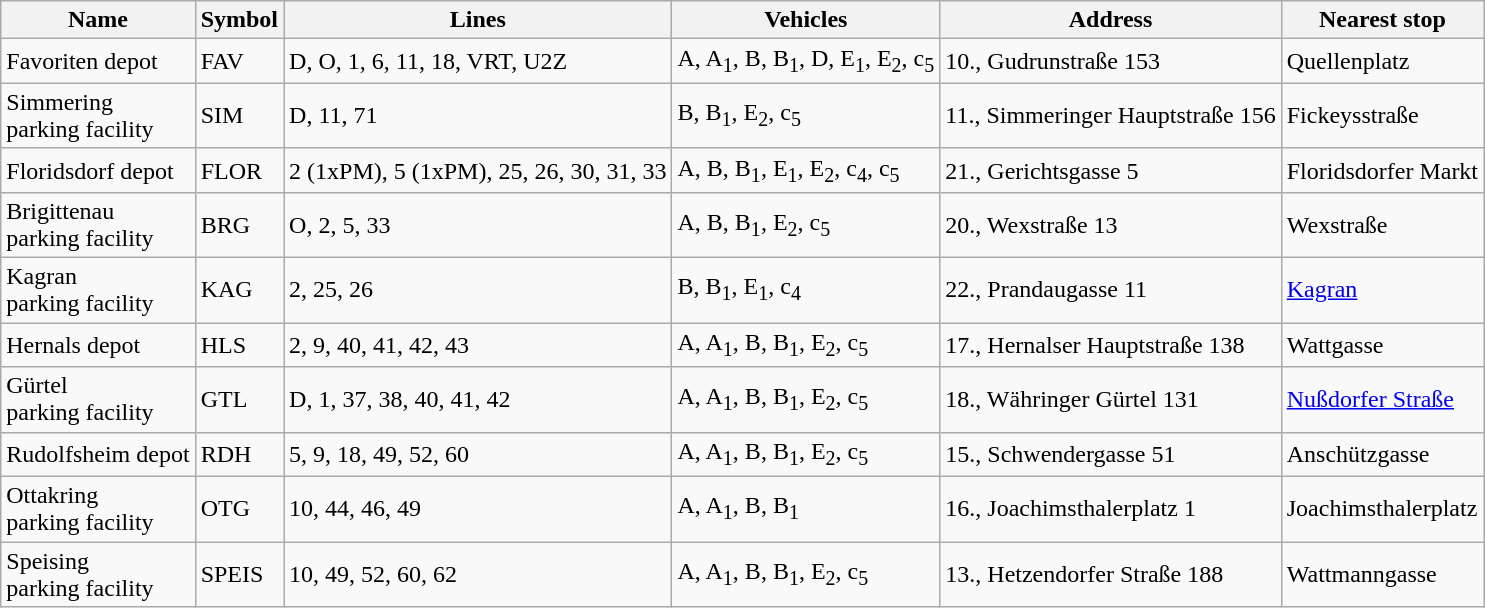<table class="wikitable">
<tr bgcolor="#f8f8ff" ---->
<th>Name</th>
<th>Symbol</th>
<th>Lines</th>
<th>Vehicles</th>
<th>Address</th>
<th>Nearest stop</th>
</tr>
<tr Class="hintergrundfarbe5">
<td>Favoriten depot </td>
<td>FAV</td>
<td>D, O, 1, 6, 11, 18, VRT, U2Z</td>
<td>A, A<sub>1</sub>, B, B<sub>1</sub>, D, E<sub>1</sub>, E<sub>2</sub>, c<sub>5</sub></td>
<td>10., Gudrunstraße 153</td>
<td>Quellenplatz</td>
</tr>
<tr>
<td>Simmering<br>parking facility </td>
<td>SIM</td>
<td>D, 11, 71</td>
<td>B, B<sub>1</sub>, E<sub>2</sub>, c<sub>5</sub></td>
<td>11., Simmeringer Hauptstraße 156</td>
<td>Fickeysstraße</td>
</tr>
<tr Class="hintergrundfarbe5">
<td>Floridsdorf depot </td>
<td>FLOR</td>
<td>2 (1xPM), 5 (1xPM), 25, 26, 30, 31, 33</td>
<td>A, B, B<sub>1</sub>, E<sub>1</sub>, E<sub>2</sub>, c<sub>4</sub>, c<sub>5</sub></td>
<td>21., Gerichtsgasse 5</td>
<td>Floridsdorfer Markt</td>
</tr>
<tr>
<td>Brigittenau<br>parking facility </td>
<td>BRG</td>
<td>O, 2, 5, 33</td>
<td>A, B, B<sub>1</sub>, E<sub>2</sub>, c<sub>5</sub></td>
<td>20., Wexstraße 13</td>
<td>Wexstraße</td>
</tr>
<tr>
<td>Kagran<br>parking facility </td>
<td>KAG</td>
<td>2, 25, 26</td>
<td>B, B<sub>1</sub>, E<sub>1</sub>, c<sub>4</sub></td>
<td>22., Prandaugasse 11</td>
<td><a href='#'>Kagran</a></td>
</tr>
<tr Class="hintergrundfarbe5">
<td>Hernals depot </td>
<td>HLS</td>
<td>2, 9, 40, 41, 42, 43</td>
<td>A, A<sub>1</sub>, B, B<sub>1</sub>, E<sub>2</sub>, c<sub>5</sub></td>
<td>17., Hernalser Hauptstraße 138</td>
<td>Wattgasse</td>
</tr>
<tr>
<td>Gürtel<br>parking facility </td>
<td>GTL</td>
<td>D, 1, 37, 38, 40, 41, 42</td>
<td>A, A<sub>1</sub>, B, B<sub>1</sub>, E<sub>2</sub>, c<sub>5</sub></td>
<td>18., Währinger Gürtel 131</td>
<td><a href='#'>Nußdorfer Straße</a></td>
</tr>
<tr Class="hintergrundfarbe5">
<td>Rudolfsheim depot </td>
<td>RDH</td>
<td>5, 9, 18, 49, 52, 60</td>
<td>A, A<sub>1</sub>, B, B<sub>1</sub>, E<sub>2</sub>, c<sub>5</sub></td>
<td>15., Schwendergasse 51</td>
<td>Anschützgasse</td>
</tr>
<tr>
<td>Ottakring<br>parking facility </td>
<td>OTG</td>
<td>10, 44, 46, 49</td>
<td>A, A<sub>1</sub>, B, B<sub>1</sub></td>
<td>16., Joachimsthalerplatz 1</td>
<td>Joachimsthalerplatz</td>
</tr>
<tr>
<td>Speising<br>parking facility </td>
<td>SPEIS</td>
<td>10, 49, 52, 60, 62</td>
<td>A, A<sub>1</sub>, B, B<sub>1</sub>, E<sub>2</sub>, c<sub>5</sub></td>
<td>13., Hetzendorfer Straße 188</td>
<td>Wattmanngasse</td>
</tr>
</table>
